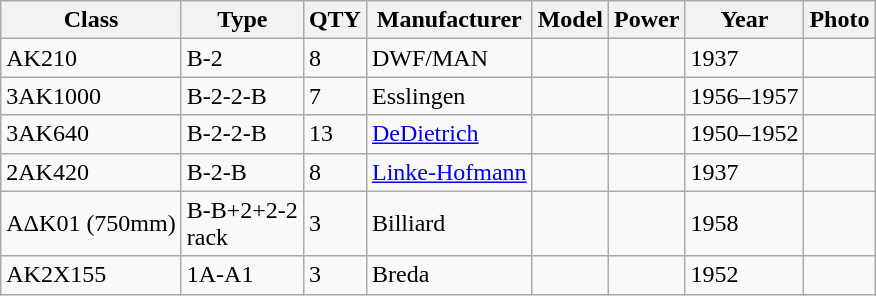<table class="wikitable">
<tr>
<th>Class</th>
<th>Type</th>
<th>QTY</th>
<th>Manufacturer</th>
<th>Model</th>
<th>Power</th>
<th>Year</th>
<th>Photo</th>
</tr>
<tr>
<td>ΑΚ210</td>
<td>Β-2</td>
<td>8</td>
<td>DWF/MAN</td>
<td></td>
<td></td>
<td>1937</td>
<td></td>
</tr>
<tr>
<td>3ΑΚ1000</td>
<td>B-2-2-B</td>
<td>7</td>
<td>Esslingen</td>
<td></td>
<td></td>
<td>1956–1957</td>
<td></td>
</tr>
<tr>
<td>3ΑΚ640</td>
<td>B-2-2-B</td>
<td>13</td>
<td><a href='#'>DeDietrich</a></td>
<td></td>
<td></td>
<td>1950–1952</td>
<td></td>
</tr>
<tr>
<td>2ΑΚ420</td>
<td>B-2-B</td>
<td>8</td>
<td><a href='#'>Linke-Hofmann</a></td>
<td></td>
<td></td>
<td>1937</td>
<td></td>
</tr>
<tr>
<td>ΑΔΚ01 (750mm)</td>
<td>B-B+2+2-2<br>rack</td>
<td>3</td>
<td>Billiard</td>
<td></td>
<td></td>
<td>1958</td>
<td></td>
</tr>
<tr>
<td>ΑΚ2Χ155 </td>
<td>1A-A1</td>
<td>3</td>
<td>Breda</td>
<td></td>
<td></td>
<td>1952</td>
<td></td>
</tr>
</table>
